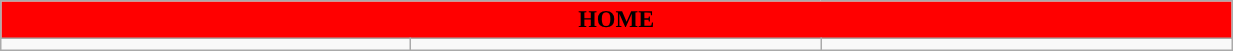<table class="wikitable collapsible collapsed" style="width:65%">
<tr>
<th colspan=6 ! style="color:black; background:red;">HOME</th>
</tr>
<tr>
<td></td>
<td></td>
<td></td>
</tr>
</table>
